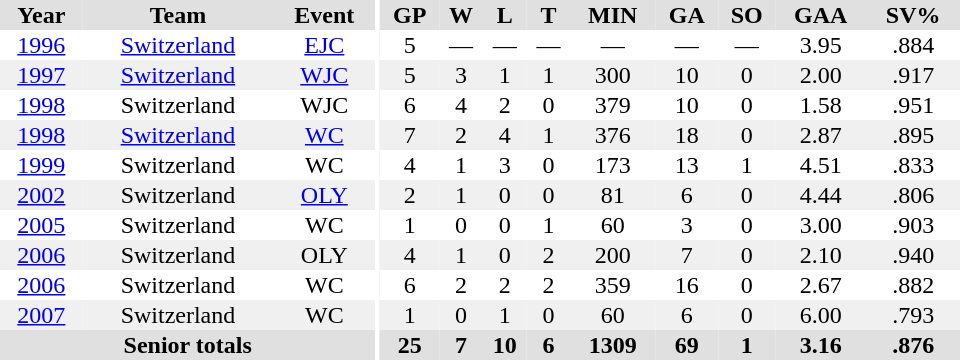<table border="0" cellpadding="1" cellspacing="0" ID="Table3" style="text-align:center; width:40em">
<tr ALIGN="center" bgcolor="#e0e0e0">
<th>Year</th>
<th>Team</th>
<th>Event</th>
<th rowspan="99" bgcolor="#ffffff"></th>
<th>GP</th>
<th>W</th>
<th>L</th>
<th>T</th>
<th>MIN</th>
<th>GA</th>
<th>SO</th>
<th>GAA</th>
<th>SV%</th>
</tr>
<tr>
<td><a href='#'>1996</a></td>
<td><a href='#'>Switzerland</a></td>
<td><a href='#'>EJC</a></td>
<td>5</td>
<td>—</td>
<td>—</td>
<td>—</td>
<td>—</td>
<td>—</td>
<td>—</td>
<td>3.95</td>
<td>.884</td>
</tr>
<tr bgcolor="#f0f0f0">
<td><a href='#'>1997</a></td>
<td><a href='#'>Switzerland</a></td>
<td><a href='#'>WJC</a></td>
<td>5</td>
<td>3</td>
<td>1</td>
<td>1</td>
<td>300</td>
<td>10</td>
<td>0</td>
<td>2.00</td>
<td>.917</td>
</tr>
<tr>
<td><a href='#'>1998</a></td>
<td>Switzerland</td>
<td>WJC</td>
<td>6</td>
<td>4</td>
<td>2</td>
<td>0</td>
<td>379</td>
<td>10</td>
<td>0</td>
<td>1.58</td>
<td>.951</td>
</tr>
<tr bgcolor="#f0f0f0">
<td><a href='#'>1998</a></td>
<td><a href='#'>Switzerland</a></td>
<td><a href='#'>WC</a></td>
<td>7</td>
<td>2</td>
<td>4</td>
<td>1</td>
<td>376</td>
<td>18</td>
<td>0</td>
<td>2.87</td>
<td>.895</td>
</tr>
<tr>
<td><a href='#'>1999</a></td>
<td>Switzerland</td>
<td>WC</td>
<td>4</td>
<td>1</td>
<td>3</td>
<td>0</td>
<td>173</td>
<td>13</td>
<td>1</td>
<td>4.51</td>
<td>.833</td>
</tr>
<tr bgcolor="#f0f0f0">
<td><a href='#'>2002</a></td>
<td>Switzerland</td>
<td><a href='#'>OLY</a></td>
<td>2</td>
<td>1</td>
<td>0</td>
<td>0</td>
<td>81</td>
<td>6</td>
<td>0</td>
<td>4.44</td>
<td>.806</td>
</tr>
<tr>
<td><a href='#'>2005</a></td>
<td>Switzerland</td>
<td>WC</td>
<td>1</td>
<td>0</td>
<td>0</td>
<td>1</td>
<td>60</td>
<td>3</td>
<td>0</td>
<td>3.00</td>
<td>.903</td>
</tr>
<tr bgcolor="#f0f0f0">
<td><a href='#'>2006</a></td>
<td>Switzerland</td>
<td>OLY</td>
<td>4</td>
<td>1</td>
<td>0</td>
<td>2</td>
<td>200</td>
<td>7</td>
<td>0</td>
<td>2.10</td>
<td>.940</td>
</tr>
<tr>
<td><a href='#'>2006</a></td>
<td>Switzerland</td>
<td>WC</td>
<td>6</td>
<td>2</td>
<td>2</td>
<td>2</td>
<td>359</td>
<td>16</td>
<td>0</td>
<td>2.67</td>
<td>.882</td>
</tr>
<tr bgcolor="#f0f0f0">
<td><a href='#'>2007</a></td>
<td>Switzerland</td>
<td>WC</td>
<td>1</td>
<td>0</td>
<td>1</td>
<td>0</td>
<td>60</td>
<td>6</td>
<td>0</td>
<td>6.00</td>
<td>.793</td>
</tr>
<tr bgcolor="#e0e0e0">
<th colspan=3>Senior totals</th>
<th>25</th>
<th>7</th>
<th>10</th>
<th>6</th>
<th>1309</th>
<th>69</th>
<th>1</th>
<th>3.16</th>
<th>.876</th>
</tr>
</table>
